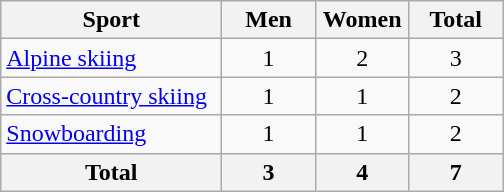<table class="wikitable sortable" style=text-align:center>
<tr>
<th width=140>Sport</th>
<th width=55>Men</th>
<th width=55>Women</th>
<th width=55>Total</th>
</tr>
<tr>
<td align=left><a href='#'>Alpine skiing</a></td>
<td>1</td>
<td>2</td>
<td>3</td>
</tr>
<tr>
<td align=left><a href='#'>Cross-country skiing</a></td>
<td>1</td>
<td>1</td>
<td>2</td>
</tr>
<tr>
<td align=left><a href='#'>Snowboarding</a></td>
<td>1</td>
<td>1</td>
<td>2</td>
</tr>
<tr>
<th>Total</th>
<th>3</th>
<th>4</th>
<th>7</th>
</tr>
</table>
